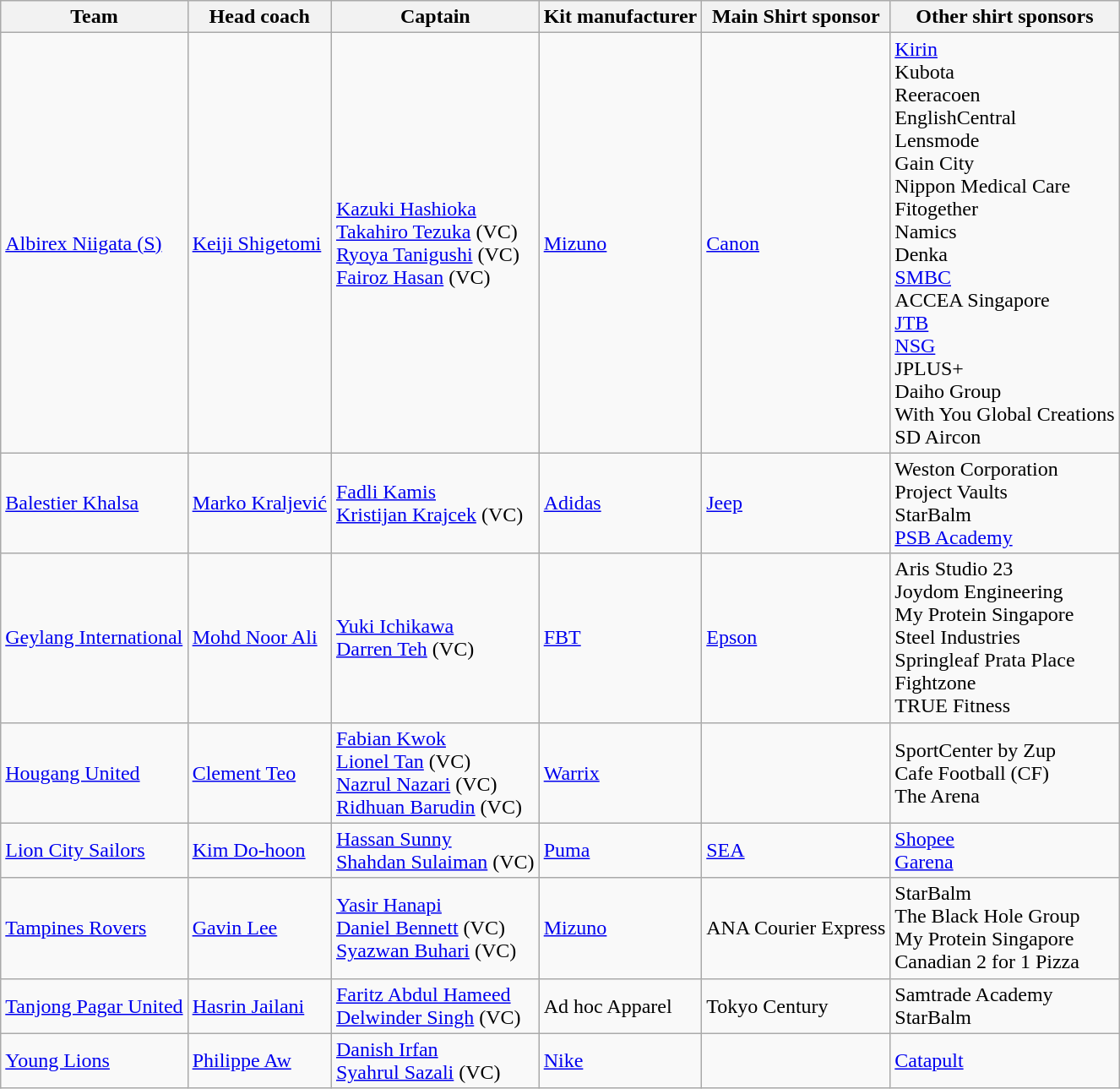<table class="wikitable sortable" style="text-align: left;">
<tr>
<th>Team</th>
<th>Head coach</th>
<th>Captain</th>
<th>Kit manufacturer</th>
<th>Main Shirt sponsor</th>
<th>Other shirt sponsors</th>
</tr>
<tr>
<td><a href='#'>Albirex Niigata (S)</a></td>
<td> <a href='#'>Keiji Shigetomi</a></td>
<td> <a href='#'>Kazuki Hashioka</a> <br>  <a href='#'>Takahiro Tezuka</a> (VC) <br>  <a href='#'>Ryoya Tanigushi</a> (VC) <br> <a href='#'>Fairoz Hasan</a> (VC)</td>
<td><a href='#'>Mizuno</a></td>
<td><a href='#'>Canon</a></td>
<td><a href='#'>Kirin</a> <br> Kubota <br> Reeracoen <br> EnglishCentral  <br> Lensmode <br> Gain City <br> Nippon Medical Care <br> Fitogether <br>  Namics <br> Denka <br> <a href='#'>SMBC</a> <br> ACCEA Singapore <br> <a href='#'>JTB</a> <br> <a href='#'>NSG</a> <br> JPLUS+ <br> Daiho Group <br> With You Global Creations <br> SD Aircon</td>
</tr>
<tr>
<td><a href='#'>Balestier Khalsa</a></td>
<td> <a href='#'>Marko Kraljević</a></td>
<td> <a href='#'>Fadli Kamis</a> <br>  <a href='#'>Kristijan Krajcek</a> (VC)</td>
<td><a href='#'>Adidas</a></td>
<td><a href='#'>Jeep</a></td>
<td>Weston Corporation <br> Project Vaults <br> StarBalm <br> <a href='#'>PSB Academy</a> <br></td>
</tr>
<tr>
<td><a href='#'>Geylang International</a></td>
<td> <a href='#'>Mohd Noor Ali</a></td>
<td> <a href='#'>Yuki Ichikawa</a> <br>  <a href='#'>Darren Teh</a> (VC)</td>
<td><a href='#'>FBT</a></td>
<td><a href='#'>Epson</a></td>
<td>Aris Studio 23 <br> Joydom Engineering <br> My Protein Singapore <br> Steel Industries <br> Springleaf Prata Place <br> Fightzone <br> TRUE Fitness</td>
</tr>
<tr>
<td><a href='#'>Hougang United</a></td>
<td> <a href='#'>Clement Teo</a></td>
<td> <a href='#'>Fabian Kwok</a> <br>  <a href='#'>Lionel Tan</a> (VC) <br>  <a href='#'>Nazrul Nazari</a> (VC) <br>  <a href='#'>Ridhuan Barudin</a> (VC)</td>
<td><a href='#'>Warrix</a></td>
<td></td>
<td>SportCenter by Zup <br> Cafe Football (CF) <br> The Arena</td>
</tr>
<tr>
<td><a href='#'>Lion City Sailors</a></td>
<td> <a href='#'>Kim Do-hoon</a></td>
<td> <a href='#'>Hassan Sunny</a> <br>  <a href='#'>Shahdan Sulaiman</a> (VC)</td>
<td><a href='#'>Puma</a></td>
<td><a href='#'>SEA</a></td>
<td><a href='#'>Shopee</a> <br> <a href='#'>Garena</a></td>
</tr>
<tr>
<td><a href='#'>Tampines Rovers</a></td>
<td> <a href='#'>Gavin Lee</a></td>
<td> <a href='#'>Yasir Hanapi</a> <br>  <a href='#'>Daniel Bennett</a> (VC) <br>  <a href='#'>Syazwan Buhari</a> (VC)</td>
<td><a href='#'>Mizuno</a></td>
<td>ANA Courier Express  </td>
<td>StarBalm <br> The Black Hole Group <br> My Protein Singapore <br> Canadian 2 for 1 Pizza</td>
</tr>
<tr>
<td><a href='#'>Tanjong Pagar United</a></td>
<td> <a href='#'>Hasrin Jailani</a></td>
<td> <a href='#'>Faritz Abdul Hameed</a> <br>  <a href='#'>Delwinder Singh</a> (VC)</td>
<td>Ad hoc Apparel</td>
<td>Tokyo Century</td>
<td>Samtrade Academy <br> StarBalm <br></td>
</tr>
<tr>
<td><a href='#'>Young Lions</a></td>
<td> <a href='#'>Philippe Aw</a></td>
<td> <a href='#'>Danish Irfan</a> <br>  <a href='#'>Syahrul Sazali</a> (VC)</td>
<td><a href='#'>Nike</a></td>
<td></td>
<td><a href='#'>Catapult</a></td>
</tr>
</table>
